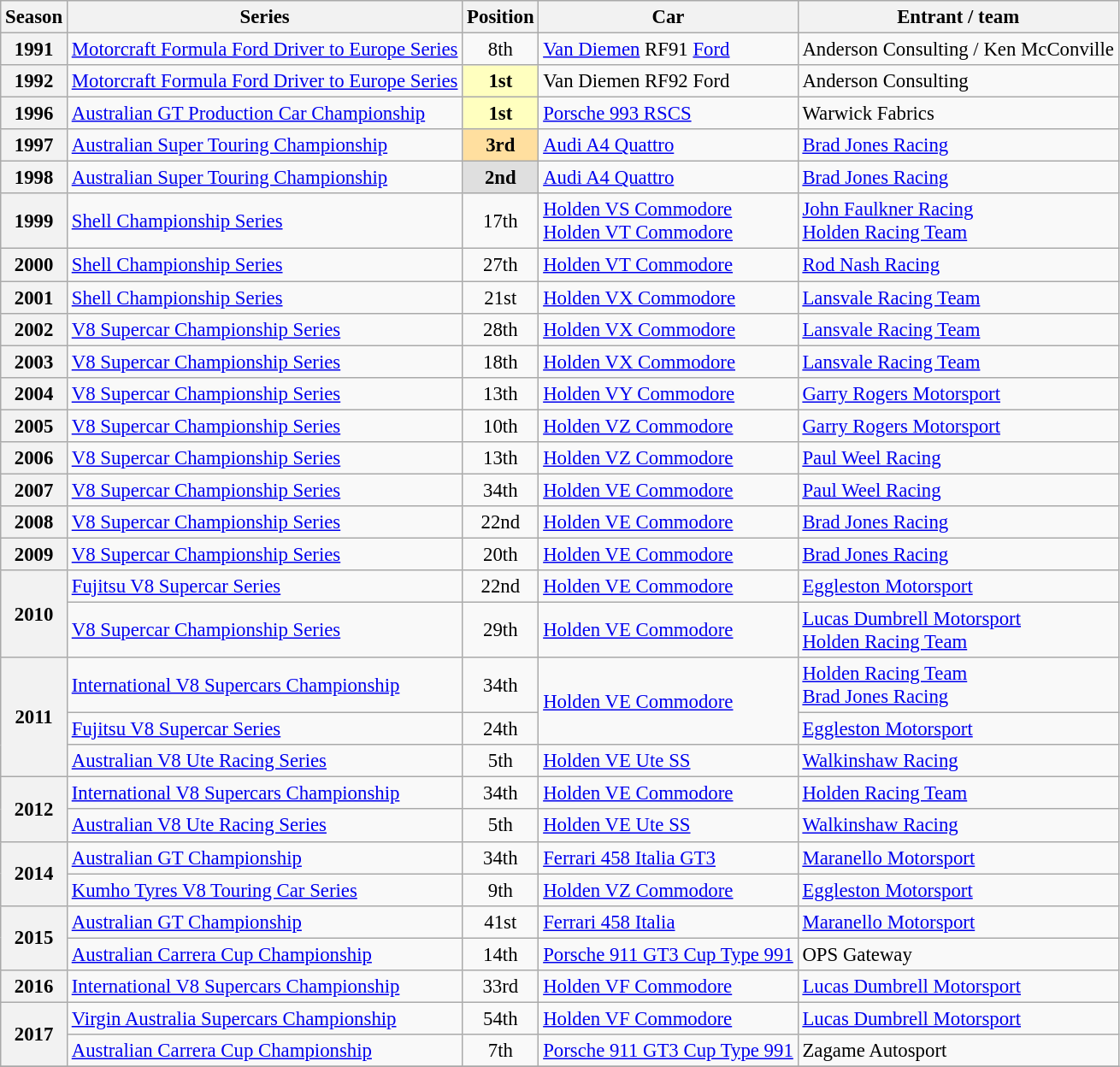<table class="wikitable" style="font-size: 95%;">
<tr>
<th>Season</th>
<th>Series</th>
<th>Position</th>
<th>Car</th>
<th>Entrant / team</th>
</tr>
<tr>
<th>1991</th>
<td><a href='#'>Motorcraft Formula Ford Driver to Europe Series</a></td>
<td align="center">8th</td>
<td><a href='#'>Van Diemen</a> RF91 <a href='#'>Ford</a></td>
<td>Anderson Consulting / Ken McConville</td>
</tr>
<tr>
<th>1992</th>
<td><a href='#'>Motorcraft Formula Ford Driver to Europe Series</a></td>
<td align="center" style="background:#ffffbf;"><strong>1st</strong></td>
<td>Van Diemen RF92 Ford</td>
<td>Anderson Consulting</td>
</tr>
<tr>
<th>1996</th>
<td><a href='#'>Australian GT Production Car Championship</a></td>
<td align="center" style="background:#ffffbf;"><strong>1st</strong></td>
<td><a href='#'>Porsche 993 RSCS</a></td>
<td>Warwick Fabrics</td>
</tr>
<tr>
<th>1997</th>
<td><a href='#'>Australian Super Touring Championship</a></td>
<td align="center" style="background:#ffdf9f;"><strong>3rd</strong></td>
<td><a href='#'>Audi A4 Quattro</a></td>
<td><a href='#'>Brad Jones Racing</a></td>
</tr>
<tr>
<th>1998</th>
<td><a href='#'>Australian Super Touring Championship</a></td>
<td align="center" style="background:#dfdfdf;"><strong>2nd</strong></td>
<td><a href='#'>Audi A4 Quattro</a></td>
<td><a href='#'>Brad Jones Racing</a></td>
</tr>
<tr>
<th>1999</th>
<td><a href='#'>Shell Championship Series</a></td>
<td align="center">17th</td>
<td><a href='#'>Holden VS Commodore</a><br><a href='#'>Holden VT Commodore</a></td>
<td><a href='#'>John Faulkner Racing</a><br><a href='#'>Holden Racing Team</a></td>
</tr>
<tr>
<th>2000</th>
<td><a href='#'>Shell Championship Series</a></td>
<td align="center">27th</td>
<td><a href='#'>Holden VT Commodore</a></td>
<td><a href='#'>Rod Nash Racing</a></td>
</tr>
<tr>
<th>2001</th>
<td><a href='#'>Shell Championship Series</a></td>
<td align="center">21st</td>
<td><a href='#'>Holden VX Commodore</a></td>
<td><a href='#'>Lansvale Racing Team</a></td>
</tr>
<tr>
<th>2002</th>
<td><a href='#'>V8 Supercar Championship Series</a></td>
<td align="center">28th</td>
<td><a href='#'>Holden VX Commodore</a></td>
<td><a href='#'>Lansvale Racing Team</a></td>
</tr>
<tr>
<th>2003</th>
<td><a href='#'>V8 Supercar Championship Series</a></td>
<td align="center">18th</td>
<td><a href='#'>Holden VX Commodore</a></td>
<td><a href='#'>Lansvale Racing Team</a></td>
</tr>
<tr>
<th>2004</th>
<td><a href='#'>V8 Supercar Championship Series</a></td>
<td align="center">13th</td>
<td><a href='#'>Holden VY Commodore</a></td>
<td><a href='#'>Garry Rogers Motorsport</a></td>
</tr>
<tr>
<th>2005</th>
<td><a href='#'>V8 Supercar Championship Series</a></td>
<td align="center">10th</td>
<td><a href='#'>Holden VZ Commodore</a></td>
<td><a href='#'>Garry Rogers Motorsport</a></td>
</tr>
<tr>
<th>2006</th>
<td><a href='#'>V8 Supercar Championship Series</a></td>
<td align="center">13th</td>
<td><a href='#'>Holden VZ Commodore</a></td>
<td><a href='#'>Paul Weel Racing</a></td>
</tr>
<tr>
<th>2007</th>
<td><a href='#'>V8 Supercar Championship Series</a></td>
<td align="center">34th</td>
<td><a href='#'>Holden VE Commodore</a></td>
<td><a href='#'>Paul Weel Racing</a></td>
</tr>
<tr>
<th>2008</th>
<td><a href='#'>V8 Supercar Championship Series</a></td>
<td align="center">22nd</td>
<td><a href='#'>Holden VE Commodore</a></td>
<td><a href='#'>Brad Jones Racing</a></td>
</tr>
<tr>
<th>2009</th>
<td><a href='#'>V8 Supercar Championship Series</a></td>
<td align="center">20th</td>
<td><a href='#'>Holden VE Commodore</a></td>
<td><a href='#'>Brad Jones Racing</a></td>
</tr>
<tr>
<th rowspan=2>2010</th>
<td><a href='#'>Fujitsu V8 Supercar Series</a></td>
<td align="center">22nd</td>
<td><a href='#'>Holden VE Commodore</a></td>
<td><a href='#'>Eggleston Motorsport</a></td>
</tr>
<tr>
<td><a href='#'>V8 Supercar Championship Series</a></td>
<td align="center">29th</td>
<td><a href='#'>Holden VE Commodore</a></td>
<td><a href='#'>Lucas Dumbrell Motorsport</a><br><a href='#'>Holden Racing Team</a></td>
</tr>
<tr>
<th rowspan=3>2011</th>
<td><a href='#'>International V8 Supercars Championship</a></td>
<td align="center">34th</td>
<td rowspan=2><a href='#'>Holden VE Commodore</a></td>
<td><a href='#'>Holden Racing Team</a><br><a href='#'>Brad Jones Racing</a></td>
</tr>
<tr>
<td><a href='#'>Fujitsu V8 Supercar Series</a></td>
<td align="center">24th</td>
<td><a href='#'>Eggleston Motorsport</a></td>
</tr>
<tr>
<td><a href='#'>Australian V8 Ute Racing Series</a></td>
<td align="center">5th</td>
<td><a href='#'>Holden VE Ute SS</a></td>
<td><a href='#'>Walkinshaw Racing</a></td>
</tr>
<tr>
<th rowspan=2>2012</th>
<td><a href='#'>International V8 Supercars Championship</a></td>
<td align="center">34th</td>
<td><a href='#'>Holden VE Commodore</a></td>
<td><a href='#'>Holden Racing Team</a></td>
</tr>
<tr>
<td><a href='#'>Australian V8 Ute Racing Series</a></td>
<td align="center">5th</td>
<td><a href='#'>Holden VE Ute SS</a></td>
<td><a href='#'>Walkinshaw Racing</a></td>
</tr>
<tr>
<th rowspan=2>2014</th>
<td><a href='#'>Australian GT Championship</a></td>
<td align="center">34th</td>
<td><a href='#'>Ferrari 458 Italia GT3</a></td>
<td><a href='#'>Maranello Motorsport</a></td>
</tr>
<tr>
<td><a href='#'>Kumho Tyres V8 Touring Car Series</a></td>
<td align="center">9th</td>
<td><a href='#'>Holden VZ Commodore</a></td>
<td><a href='#'>Eggleston Motorsport</a></td>
</tr>
<tr>
<th rowspan=2>2015</th>
<td><a href='#'>Australian GT Championship</a></td>
<td align="center">41st</td>
<td><a href='#'>Ferrari 458 Italia</a></td>
<td><a href='#'>Maranello Motorsport</a></td>
</tr>
<tr>
<td><a href='#'>Australian Carrera Cup Championship</a></td>
<td align="center">14th</td>
<td><a href='#'>Porsche 911 GT3 Cup Type 991</a></td>
<td>OPS Gateway</td>
</tr>
<tr>
<th>2016</th>
<td><a href='#'>International V8 Supercars Championship</a></td>
<td align="center">33rd</td>
<td><a href='#'>Holden VF Commodore</a></td>
<td><a href='#'>Lucas Dumbrell Motorsport</a></td>
</tr>
<tr>
<th rowspan=2>2017</th>
<td><a href='#'>Virgin Australia Supercars Championship</a></td>
<td align="center">54th</td>
<td><a href='#'>Holden VF Commodore</a></td>
<td><a href='#'>Lucas Dumbrell Motorsport</a></td>
</tr>
<tr>
<td><a href='#'>Australian Carrera Cup Championship</a></td>
<td align="center">7th</td>
<td><a href='#'>Porsche 911 GT3 Cup Type 991</a></td>
<td>Zagame Autosport</td>
</tr>
<tr>
</tr>
</table>
